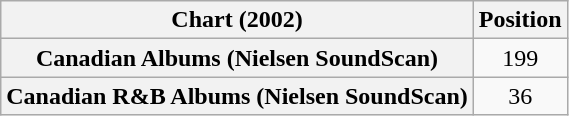<table class="wikitable plainrowheaders" style="text-align:center">
<tr>
<th>Chart (2002)</th>
<th>Position</th>
</tr>
<tr>
<th scope="row">Canadian Albums (Nielsen SoundScan)</th>
<td>199</td>
</tr>
<tr>
<th scope="row">Canadian R&B Albums (Nielsen SoundScan)</th>
<td>36</td>
</tr>
</table>
